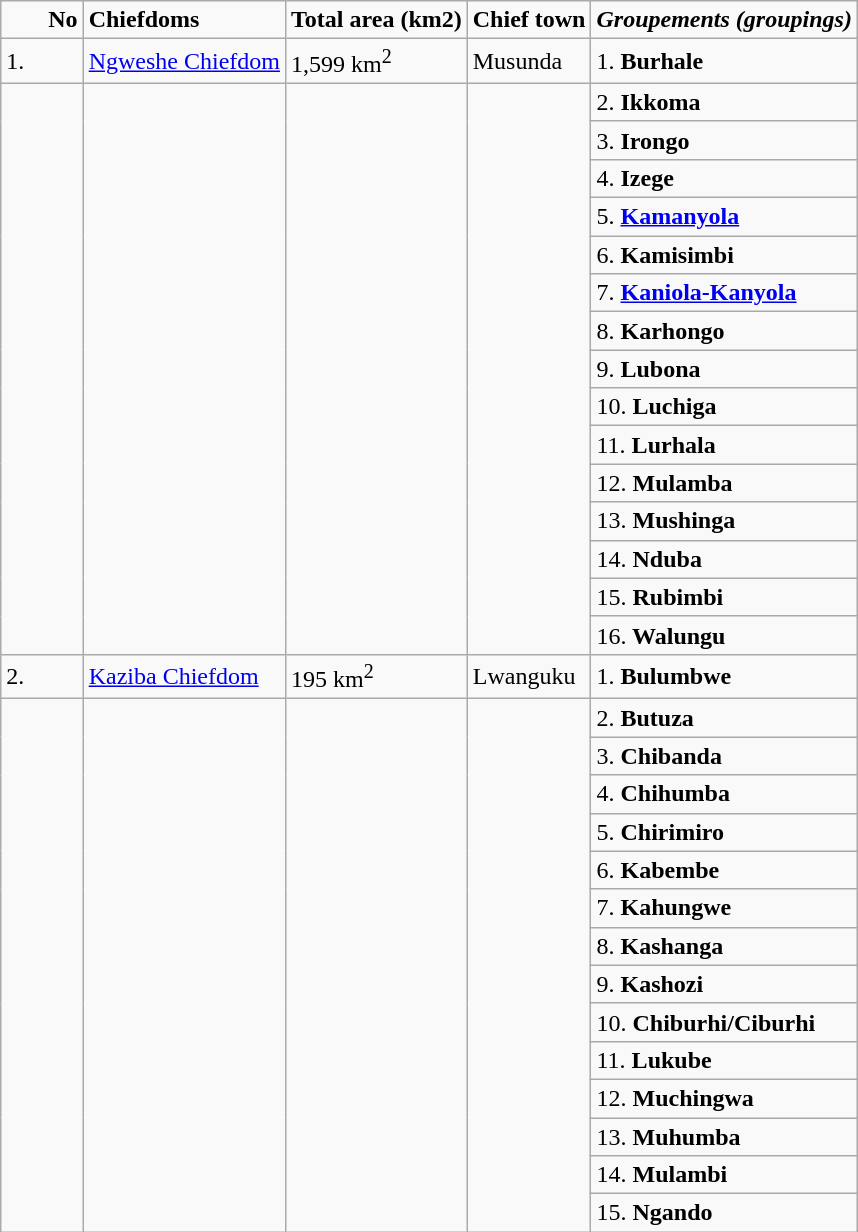<table class="wikitable">
<tr>
<td>       <strong>No</strong></td>
<td><strong>Chiefdoms</strong></td>
<td><strong>Total area (km2)</strong></td>
<td><strong>Chief town</strong></td>
<td><strong><em>Groupements<em> (groupings)<strong></td>
</tr>
<tr>
<td></strong>1.<strong></td>
<td><a href='#'>Ngweshe Chiefdom</a></td>
<td>1,599 km<sup>2</sup></td>
<td>Musunda</td>
<td></strong>1.<strong> Burhale</td>
</tr>
<tr>
<td rowspan="15"></td>
<td rowspan="15"></td>
<td rowspan="15"></td>
<td rowspan="15"></td>
<td></strong>2.<strong> Ikkoma</td>
</tr>
<tr>
<td></strong>3.<strong> Irongo</td>
</tr>
<tr>
<td></strong>4.<strong> Izege</td>
</tr>
<tr>
<td></strong>5.<strong> <a href='#'>Kamanyola</a></td>
</tr>
<tr>
<td></strong>6.<strong> Kamisimbi</td>
</tr>
<tr>
<td></strong>7.<strong> <a href='#'>Kaniola-Kanyola</a></td>
</tr>
<tr>
<td></strong>8.<strong> Karhongo</td>
</tr>
<tr>
<td></strong>9.<strong> Lubona</td>
</tr>
<tr>
<td></strong>10.<strong> Luchiga</td>
</tr>
<tr>
<td></strong>11.<strong> Lurhala</td>
</tr>
<tr>
<td></strong>12.<strong> Mulamba</td>
</tr>
<tr>
<td></strong>13.<strong> Mushinga</td>
</tr>
<tr>
<td></strong>14.<strong> Nduba</td>
</tr>
<tr>
<td></strong>15.<strong> Rubimbi</td>
</tr>
<tr>
<td></strong>16.<strong> Walungu</td>
</tr>
<tr>
<td></strong>2.<strong></td>
<td><a href='#'>Kaziba Chiefdom</a></td>
<td>195 km<sup>2</sup></td>
<td>Lwanguku</td>
<td></strong>1.<strong> Bulumbwe</td>
</tr>
<tr>
<td rowspan="14"></td>
<td rowspan="14"></td>
<td rowspan="14"></td>
<td rowspan="14"></td>
<td></strong>2.<strong> Butuza</td>
</tr>
<tr>
<td></strong>3.<strong> Chibanda</td>
</tr>
<tr>
<td></strong>4.<strong> Chihumba</td>
</tr>
<tr>
<td></strong>5.<strong> Chirimiro</td>
</tr>
<tr>
<td></strong>6.<strong> Kabembe</td>
</tr>
<tr>
<td></strong>7.<strong> Kahungwe</td>
</tr>
<tr>
<td></strong>8.<strong> Kashanga</td>
</tr>
<tr>
<td></strong>9.<strong> Kashozi</td>
</tr>
<tr>
<td></strong>10.<strong> Chiburhi/Ciburhi</td>
</tr>
<tr>
<td></strong>11.<strong> Lukube</td>
</tr>
<tr>
<td></strong>12.<strong> Muchingwa</td>
</tr>
<tr>
<td></strong>13.<strong> Muhumba</td>
</tr>
<tr>
<td></strong>14.<strong> Mulambi</td>
</tr>
<tr>
<td></strong>15.<strong> Ngando</td>
</tr>
</table>
